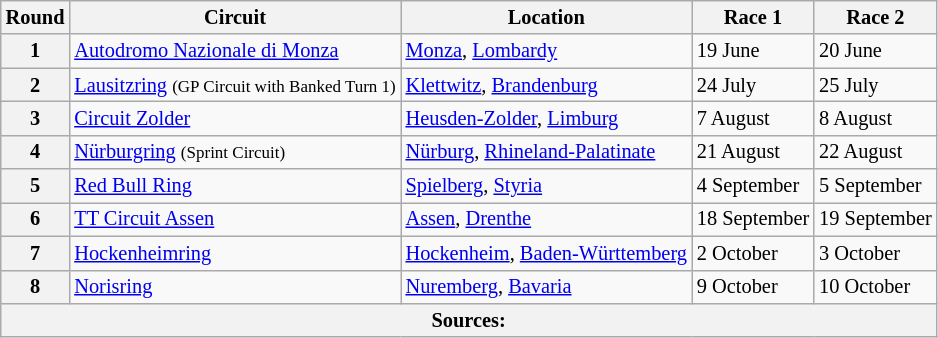<table class=wikitable style="font-size:85%;">
<tr>
<th>Round</th>
<th>Circuit</th>
<th>Location</th>
<th>Race 1</th>
<th>Race 2</th>
</tr>
<tr>
<th>1</th>
<td> <a href='#'>Autodromo Nazionale di Monza</a></td>
<td><a href='#'>Monza</a>, <a href='#'>Lombardy</a></td>
<td>19 June</td>
<td>20 June</td>
</tr>
<tr>
<th>2</th>
<td> <a href='#'>Lausitzring</a> <small>(GP Circuit with Banked Turn 1)</small></td>
<td><a href='#'>Klettwitz</a>, <a href='#'>Brandenburg</a></td>
<td>24 July</td>
<td>25 July</td>
</tr>
<tr>
<th>3</th>
<td> <a href='#'>Circuit Zolder</a></td>
<td><a href='#'>Heusden-Zolder</a>, <a href='#'>Limburg</a></td>
<td>7 August</td>
<td>8 August</td>
</tr>
<tr>
<th>4</th>
<td> <a href='#'>Nürburgring</a> <small>(Sprint Circuit)</small></td>
<td><a href='#'>Nürburg</a>, <a href='#'>Rhineland-Palatinate</a></td>
<td>21 August</td>
<td>22 August</td>
</tr>
<tr>
<th>5</th>
<td> <a href='#'>Red Bull Ring</a></td>
<td><a href='#'>Spielberg</a>, <a href='#'>Styria</a></td>
<td>4 September</td>
<td>5 September</td>
</tr>
<tr>
<th>6</th>
<td> <a href='#'>TT Circuit Assen</a></td>
<td><a href='#'>Assen</a>, <a href='#'>Drenthe</a></td>
<td>18 September</td>
<td>19 September</td>
</tr>
<tr>
<th>7</th>
<td> <a href='#'>Hockenheimring</a></td>
<td><a href='#'>Hockenheim</a>, <a href='#'>Baden-Württemberg</a></td>
<td>2 October</td>
<td>3 October</td>
</tr>
<tr>
<th>8</th>
<td> <a href='#'>Norisring</a></td>
<td><a href='#'>Nuremberg</a>, <a href='#'>Bavaria</a></td>
<td>9 October</td>
<td>10 October</td>
</tr>
<tr>
<th colspan="5">Sources:</th>
</tr>
</table>
